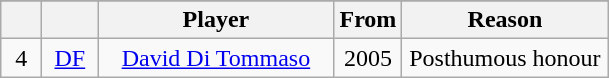<table class="wikitable" style="text-align: center;">
<tr>
</tr>
<tr>
</tr>
<tr>
<th width=20px></th>
<th width=30px></th>
<th width=150px>Player</th>
<th width40px>From</th>
<th width=130px>Reason</th>
</tr>
<tr>
<td>4</td>
<td><a href='#'>DF</a></td>
<td> <a href='#'>David Di Tommaso</a></td>
<td>2005</td>
<td>Posthumous honour</td>
</tr>
</table>
